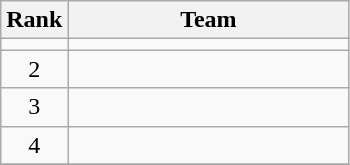<table class=wikitable style="text-align:center;">
<tr>
<th>Rank</th>
<th width=180>Team</th>
</tr>
<tr>
<td></td>
<td align=left></td>
</tr>
<tr>
<td>2</td>
<td align=left></td>
</tr>
<tr>
<td>3</td>
<td align=left></td>
</tr>
<tr>
<td>4</td>
<td align=left></td>
</tr>
<tr>
</tr>
</table>
